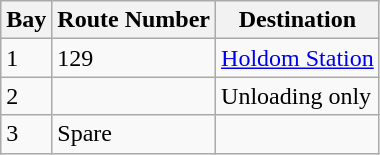<table class="wikitable">
<tr>
<th>Bay</th>
<th>Route Number</th>
<th>Destination</th>
</tr>
<tr>
<td>1</td>
<td>129</td>
<td><a href='#'>Holdom Station</a></td>
</tr>
<tr>
<td>2</td>
<td></td>
<td>Unloading only</td>
</tr>
<tr>
<td>3</td>
<td>Spare</td>
<td></td>
</tr>
</table>
